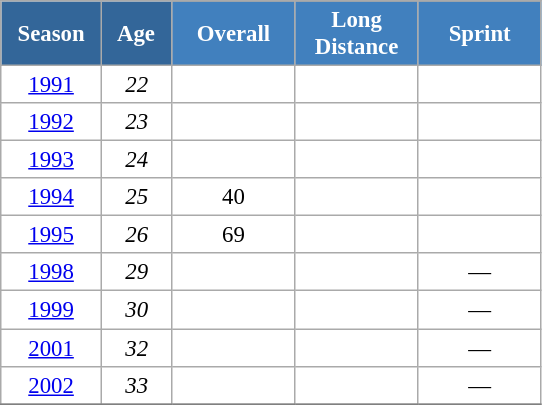<table class="wikitable" style="font-size:95%; text-align:center; border:grey solid 1px; border-collapse:collapse; background:#ffffff;">
<tr>
<th style="background-color:#369; color:white; width:60px;" rowspan="2"> Season </th>
<th style="background-color:#369; color:white; width:40px;" rowspan="2"> Age </th>
</tr>
<tr>
<th style="background-color:#4180be; color:white; width:75px;">Overall</th>
<th style="background-color:#4180be; color:white; width:75px;">Long Distance</th>
<th style="background-color:#4180be; color:white; width:75px;">Sprint</th>
</tr>
<tr>
<td><a href='#'>1991</a></td>
<td><em>22</em></td>
<td></td>
<td></td>
<td></td>
</tr>
<tr>
<td><a href='#'>1992</a></td>
<td><em>23</em></td>
<td></td>
<td></td>
<td></td>
</tr>
<tr>
<td><a href='#'>1993</a></td>
<td><em>24</em></td>
<td></td>
<td></td>
<td></td>
</tr>
<tr>
<td><a href='#'>1994</a></td>
<td><em>25</em></td>
<td>40</td>
<td></td>
<td></td>
</tr>
<tr>
<td><a href='#'>1995</a></td>
<td><em>26</em></td>
<td>69</td>
<td></td>
<td></td>
</tr>
<tr>
<td><a href='#'>1998</a></td>
<td><em>29</em></td>
<td></td>
<td></td>
<td>—</td>
</tr>
<tr>
<td><a href='#'>1999</a></td>
<td><em>30</em></td>
<td></td>
<td></td>
<td>—</td>
</tr>
<tr>
<td><a href='#'>2001</a></td>
<td><em>32</em></td>
<td></td>
<td></td>
<td>—</td>
</tr>
<tr>
<td><a href='#'>2002</a></td>
<td><em>33</em></td>
<td></td>
<td></td>
<td>—</td>
</tr>
<tr>
</tr>
</table>
